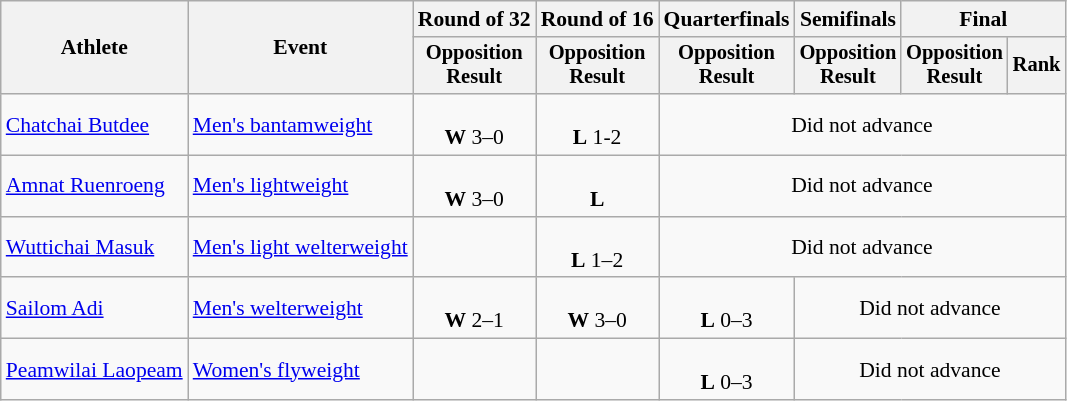<table class="wikitable" style="font-size:90%">
<tr>
<th rowspan="2">Athlete</th>
<th rowspan="2">Event</th>
<th>Round of 32</th>
<th>Round of 16</th>
<th>Quarterfinals</th>
<th>Semifinals</th>
<th colspan=2>Final</th>
</tr>
<tr style="font-size:95%">
<th>Opposition<br>Result</th>
<th>Opposition<br>Result</th>
<th>Opposition<br>Result</th>
<th>Opposition<br>Result</th>
<th>Opposition<br>Result</th>
<th>Rank</th>
</tr>
<tr align=center>
<td align=left><a href='#'>Chatchai Butdee</a></td>
<td align=left><a href='#'>Men's bantamweight</a></td>
<td><br><strong>W</strong> 3–0</td>
<td><br><strong>L</strong> 1-2</td>
<td colspan=4>Did not advance</td>
</tr>
<tr align=center>
<td align=left><a href='#'>Amnat Ruenroeng</a></td>
<td align=left><a href='#'>Men's lightweight</a></td>
<td><br><strong>W</strong> 3–0</td>
<td><br><strong>L</strong> </td>
<td colspan=4>Did not advance</td>
</tr>
<tr align=center>
<td align=left><a href='#'>Wuttichai Masuk</a></td>
<td align=left><a href='#'>Men's light welterweight</a></td>
<td></td>
<td><br><strong>L</strong> 1–2</td>
<td colspan=4>Did not advance</td>
</tr>
<tr align=center>
<td align=left><a href='#'>Sailom Adi</a></td>
<td align=left><a href='#'>Men's welterweight</a></td>
<td><br><strong>W</strong> 2–1</td>
<td><br><strong>W</strong> 3–0</td>
<td><br><strong>L</strong> 0–3</td>
<td colspan=3>Did not advance</td>
</tr>
<tr align=center>
<td align=left><a href='#'>Peamwilai Laopeam</a></td>
<td align=left><a href='#'>Women's flyweight</a></td>
<td></td>
<td></td>
<td><br><strong>L</strong> 0–3</td>
<td colspan=3>Did not advance</td>
</tr>
</table>
